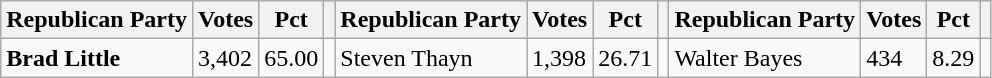<table class="wikitable">
<tr>
<th>Republican Party</th>
<th>Votes</th>
<th>Pct</th>
<th></th>
<th>Republican Party</th>
<th>Votes</th>
<th>Pct</th>
<th></th>
<th>Republican Party</th>
<th>Votes</th>
<th>Pct</th>
<th></th>
</tr>
<tr>
<td><strong>Brad Little</strong></td>
<td>3,402</td>
<td>65.00</td>
<td></td>
<td>Steven Thayn</td>
<td>1,398</td>
<td>26.71</td>
<td></td>
<td>Walter Bayes</td>
<td>434</td>
<td>8.29</td>
<td></td>
</tr>
</table>
